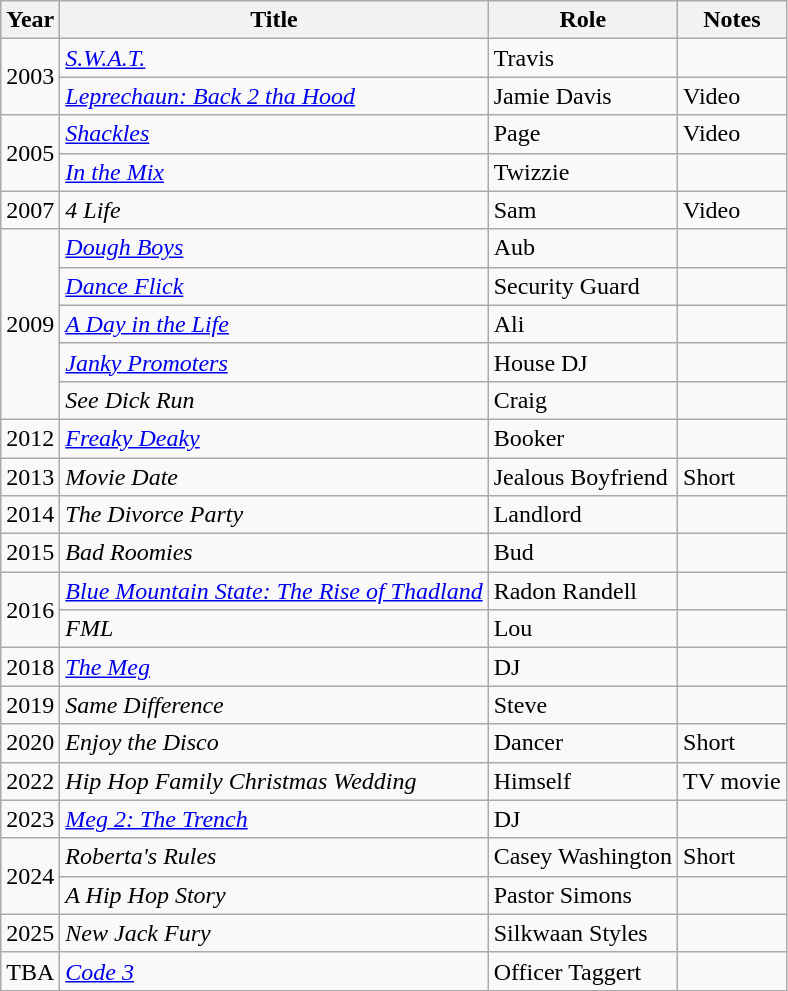<table class="wikitable plainrowheaders sortable" style="margin-right: 0;">
<tr>
<th>Year</th>
<th>Title</th>
<th>Role</th>
<th>Notes</th>
</tr>
<tr>
<td rowspan=2>2003</td>
<td><em><a href='#'>S.W.A.T.</a></em></td>
<td>Travis</td>
<td></td>
</tr>
<tr>
<td><em><a href='#'>Leprechaun: Back 2 tha Hood</a></em></td>
<td>Jamie Davis</td>
<td>Video</td>
</tr>
<tr>
<td rowspan=2>2005</td>
<td><em><a href='#'>Shackles</a></em></td>
<td>Page</td>
<td>Video</td>
</tr>
<tr>
<td><em><a href='#'>In the Mix</a></em></td>
<td>Twizzie</td>
<td></td>
</tr>
<tr>
<td>2007</td>
<td><em>4 Life</em></td>
<td>Sam</td>
<td>Video</td>
</tr>
<tr>
<td rowspan=5>2009</td>
<td><em><a href='#'>Dough Boys</a></em></td>
<td>Aub</td>
<td></td>
</tr>
<tr>
<td><em><a href='#'>Dance Flick</a></em></td>
<td>Security Guard</td>
<td></td>
</tr>
<tr>
<td><em><a href='#'>A Day in the Life</a></em></td>
<td>Ali</td>
<td></td>
</tr>
<tr>
<td><em><a href='#'>Janky Promoters</a></em></td>
<td>House DJ</td>
<td></td>
</tr>
<tr>
<td><em>See Dick Run</em></td>
<td>Craig</td>
<td></td>
</tr>
<tr>
<td>2012</td>
<td><em><a href='#'>Freaky Deaky</a></em></td>
<td>Booker</td>
<td></td>
</tr>
<tr>
<td>2013</td>
<td><em>Movie Date</em></td>
<td>Jealous Boyfriend</td>
<td>Short</td>
</tr>
<tr>
<td>2014</td>
<td><em>The Divorce Party</em></td>
<td>Landlord</td>
<td></td>
</tr>
<tr>
<td>2015</td>
<td><em>Bad Roomies</em></td>
<td>Bud</td>
<td></td>
</tr>
<tr>
<td rowspan=2>2016</td>
<td><em><a href='#'>Blue Mountain State: The Rise of Thadland</a></em></td>
<td>Radon Randell</td>
<td></td>
</tr>
<tr>
<td><em>FML</em></td>
<td>Lou</td>
<td></td>
</tr>
<tr>
<td>2018</td>
<td><em><a href='#'>The Meg</a></em></td>
<td>DJ</td>
<td></td>
</tr>
<tr>
<td>2019</td>
<td><em>Same Difference</em></td>
<td>Steve</td>
<td></td>
</tr>
<tr>
<td>2020</td>
<td><em>Enjoy the Disco</em></td>
<td>Dancer</td>
<td>Short</td>
</tr>
<tr>
<td>2022</td>
<td><em>Hip Hop Family Christmas Wedding</em></td>
<td>Himself</td>
<td>TV movie</td>
</tr>
<tr>
<td>2023</td>
<td><em><a href='#'>Meg 2: The Trench</a></em></td>
<td>DJ</td>
<td></td>
</tr>
<tr>
<td rowspan=2>2024</td>
<td><em>Roberta's Rules</em></td>
<td>Casey Washington</td>
<td>Short</td>
</tr>
<tr>
<td><em>A Hip Hop Story</em></td>
<td>Pastor Simons</td>
<td></td>
</tr>
<tr>
<td>2025</td>
<td><em>New Jack Fury</em></td>
<td>Silkwaan Styles</td>
<td></td>
</tr>
<tr>
<td>TBA</td>
<td><em><a href='#'>Code 3</a></em></td>
<td>Officer Taggert</td>
<td></td>
</tr>
</table>
